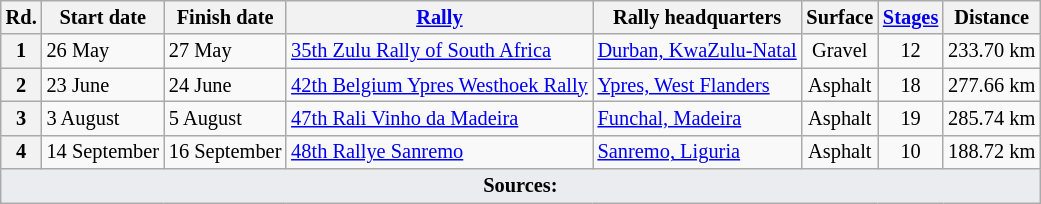<table class="wikitable" style="font-size: 85%;">
<tr>
<th>Rd.</th>
<th>Start date</th>
<th>Finish date</th>
<th><a href='#'>Rally</a></th>
<th>Rally headquarters</th>
<th>Surface</th>
<th><a href='#'>Stages</a></th>
<th>Distance</th>
</tr>
<tr>
<th>1</th>
<td>26 May</td>
<td>27 May</td>
<td> <a href='#'>35th Zulu Rally of South Africa</a></td>
<td><a href='#'>Durban, KwaZulu-Natal</a></td>
<td align=center>Gravel</td>
<td align=center>12</td>
<td align=center>233.70 km</td>
</tr>
<tr>
<th>2</th>
<td>23 June</td>
<td>24 June</td>
<td> <a href='#'>42th Belgium Ypres Westhoek Rally</a></td>
<td><a href='#'>Ypres, West Flanders</a></td>
<td align=center>Asphalt</td>
<td align=center>18</td>
<td align=center>277.66 km</td>
</tr>
<tr>
<th>3</th>
<td>3 August</td>
<td>5 August</td>
<td> <a href='#'>47th Rali Vinho da Madeira</a></td>
<td><a href='#'>Funchal, Madeira</a></td>
<td align=center>Asphalt</td>
<td align=center>19</td>
<td align=center>285.74 km</td>
</tr>
<tr>
<th>4</th>
<td>14 September</td>
<td>16 September</td>
<td> <a href='#'>48th Rallye Sanremo</a></td>
<td><a href='#'>Sanremo, Liguria</a></td>
<td align="center">Asphalt</td>
<td align="center">10</td>
<td align="center">188.72 km</td>
</tr>
<tr>
<td colspan="8" style="background-color:#EAECF0;text-align:center"><strong>Sources:</strong></td>
</tr>
</table>
